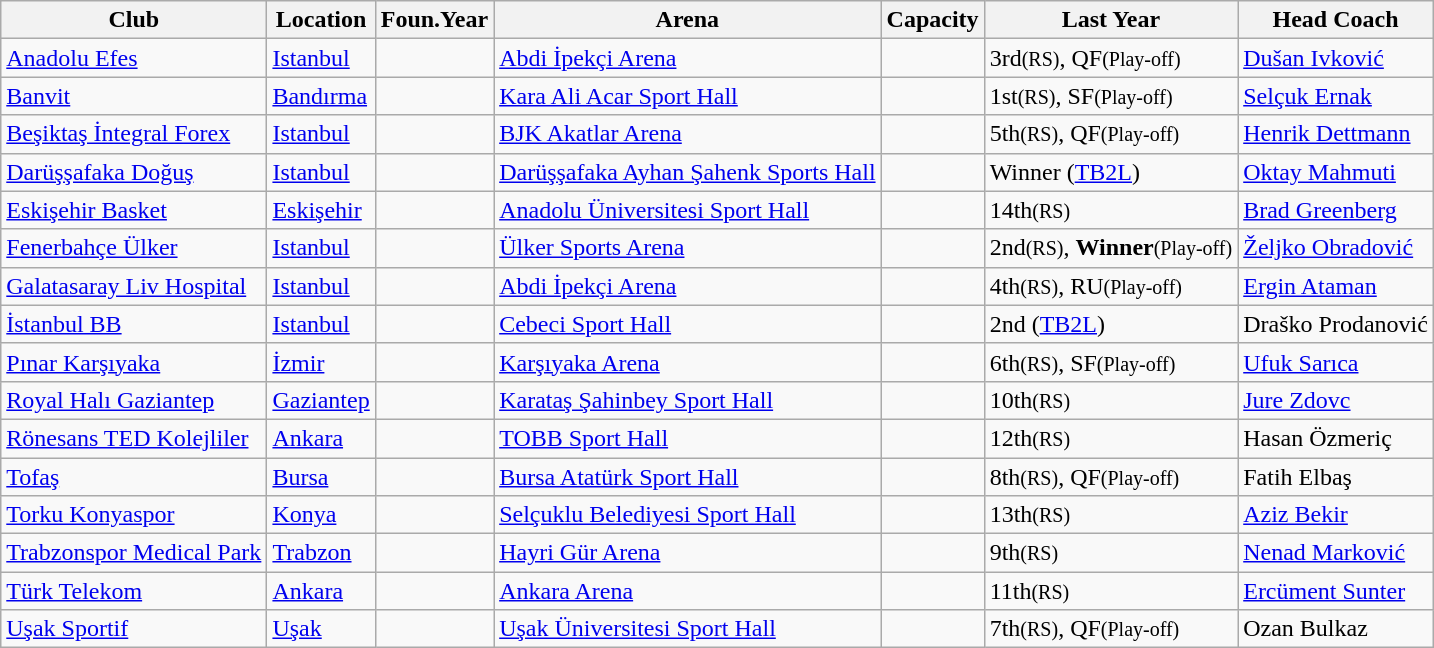<table class="wikitable sortable">
<tr>
<th scope="col">Club</th>
<th scope="col">Location</th>
<th scope="col">Foun.Year</th>
<th scope="col">Arena</th>
<th scope="col">Capacity</th>
<th scope="col">Last Year</th>
<th scope="col">Head Coach</th>
</tr>
<tr bgcolor=>
<td><a href='#'>Anadolu Efes</a></td>
<td><a href='#'>Istanbul</a></td>
<td></td>
<td><a href='#'>Abdi İpekçi Arena</a></td>
<td></td>
<td>3rd<small>(RS)</small>, QF<small>(Play-off)</small></td>
<td> <a href='#'>Dušan Ivković</a></td>
</tr>
<tr bgcolor=>
<td><a href='#'>Banvit</a></td>
<td><a href='#'>Bandırma</a></td>
<td></td>
<td><a href='#'>Kara Ali Acar Sport Hall</a></td>
<td></td>
<td>1st<small>(RS)</small>, SF<small>(Play-off)</small></td>
<td> <a href='#'>Selçuk Ernak</a></td>
</tr>
<tr bgcolor=>
<td><a href='#'>Beşiktaş İntegral Forex</a></td>
<td><a href='#'>Istanbul</a></td>
<td></td>
<td><a href='#'>BJK Akatlar Arena</a></td>
<td></td>
<td>5th<small>(RS)</small>, QF<small>(Play-off)</small></td>
<td> <a href='#'>Henrik Dettmann</a></td>
</tr>
<tr bgcolor=>
<td><a href='#'>Darüşşafaka Doğuş</a></td>
<td><a href='#'>Istanbul</a></td>
<td></td>
<td><a href='#'>Darüşşafaka Ayhan Şahenk Sports Hall</a></td>
<td></td>
<td>Winner (<a href='#'>TB2L</a>)</td>
<td> <a href='#'>Oktay Mahmuti</a></td>
</tr>
<tr bgcolor=>
<td><a href='#'>Eskişehir Basket</a></td>
<td><a href='#'>Eskişehir</a></td>
<td></td>
<td><a href='#'>Anadolu Üniversitesi Sport Hall</a></td>
<td></td>
<td>14th<small>(RS)</small></td>
<td> <a href='#'>Brad Greenberg</a></td>
</tr>
<tr bgcolor=>
<td><a href='#'>Fenerbahçe Ülker</a></td>
<td><a href='#'>Istanbul</a></td>
<td></td>
<td><a href='#'>Ülker Sports Arena</a></td>
<td></td>
<td>2nd<small>(RS)</small>, <strong>Winner</strong><small>(Play-off)</small></td>
<td> <a href='#'>Željko Obradović</a></td>
</tr>
<tr bgcolor=>
<td><a href='#'>Galatasaray Liv Hospital</a></td>
<td><a href='#'>Istanbul</a></td>
<td></td>
<td><a href='#'>Abdi İpekçi Arena</a></td>
<td></td>
<td>4th<small>(RS)</small>, RU<small>(Play-off)</small></td>
<td> <a href='#'>Ergin Ataman</a></td>
</tr>
<tr bgcolor=>
<td><a href='#'>İstanbul BB</a></td>
<td><a href='#'>Istanbul</a></td>
<td></td>
<td><a href='#'>Cebeci Sport Hall</a></td>
<td></td>
<td>2nd (<a href='#'>TB2L</a>)</td>
<td> Draško Prodanović</td>
</tr>
<tr bgcolor=>
<td><a href='#'>Pınar Karşıyaka</a></td>
<td><a href='#'>İzmir</a></td>
<td></td>
<td><a href='#'>Karşıyaka Arena</a></td>
<td></td>
<td>6th<small>(RS)</small>, SF<small>(Play-off)</small></td>
<td> <a href='#'>Ufuk Sarıca</a></td>
</tr>
<tr bgcolor=>
<td><a href='#'>Royal Halı Gaziantep</a></td>
<td><a href='#'>Gaziantep</a></td>
<td></td>
<td><a href='#'>Karataş Şahinbey Sport Hall</a></td>
<td></td>
<td>10th<small>(RS)</small></td>
<td> <a href='#'>Jure Zdovc</a></td>
</tr>
<tr bgcolor=>
<td><a href='#'>Rönesans TED Kolejliler</a></td>
<td><a href='#'>Ankara</a></td>
<td></td>
<td><a href='#'>TOBB Sport Hall</a></td>
<td></td>
<td>12th<small>(RS)</small></td>
<td> Hasan Özmeriç</td>
</tr>
<tr bgcolor=>
<td><a href='#'>Tofaş</a></td>
<td><a href='#'>Bursa</a></td>
<td></td>
<td><a href='#'>Bursa Atatürk Sport Hall</a></td>
<td></td>
<td>8th<small>(RS)</small>, QF<small>(Play-off)</small></td>
<td> Fatih Elbaş</td>
</tr>
<tr bgcolor=>
<td><a href='#'>Torku Konyaspor</a></td>
<td><a href='#'>Konya</a></td>
<td></td>
<td><a href='#'>Selçuklu Belediyesi Sport Hall</a></td>
<td></td>
<td>13th<small>(RS)</small></td>
<td> <a href='#'>Aziz Bekir</a></td>
</tr>
<tr bgcolor=>
<td><a href='#'>Trabzonspor Medical Park</a></td>
<td><a href='#'>Trabzon</a></td>
<td></td>
<td><a href='#'>Hayri Gür Arena</a></td>
<td></td>
<td>9th<small>(RS)</small></td>
<td> <a href='#'>Nenad Marković</a></td>
</tr>
<tr bgcolor=>
<td><a href='#'>Türk Telekom</a></td>
<td><a href='#'>Ankara</a></td>
<td></td>
<td><a href='#'>Ankara Arena</a></td>
<td></td>
<td>11th<small>(RS)</small></td>
<td> <a href='#'>Ercüment Sunter</a></td>
</tr>
<tr bgcolor=>
<td><a href='#'>Uşak Sportif</a></td>
<td><a href='#'>Uşak</a></td>
<td></td>
<td><a href='#'>Uşak Üniversitesi Sport Hall</a></td>
<td></td>
<td>7th<small>(RS)</small>, QF<small>(Play-off)</small></td>
<td> Ozan Bulkaz</td>
</tr>
</table>
